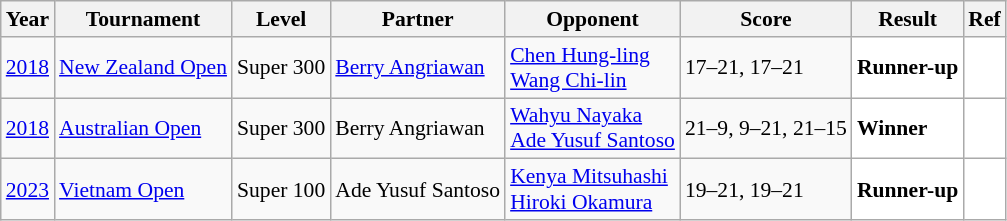<table class="sortable wikitable" style="font-size: 90%">
<tr>
<th>Year</th>
<th>Tournament</th>
<th>Level</th>
<th>Partner</th>
<th>Opponent</th>
<th>Score</th>
<th>Result</th>
<th>Ref</th>
</tr>
<tr>
<td align="center"><a href='#'>2018</a></td>
<td align="left"><a href='#'>New Zealand Open</a></td>
<td align="left">Super 300</td>
<td align="left"> <a href='#'>Berry Angriawan</a></td>
<td align="left"> <a href='#'>Chen Hung-ling</a><br> <a href='#'>Wang Chi-lin</a></td>
<td align="left">17–21, 17–21</td>
<td style="text-align:left; background:white"> <strong>Runner-up</strong></td>
<td style="text-align:center; background:white"></td>
</tr>
<tr>
<td align="center"><a href='#'>2018</a></td>
<td align="left"><a href='#'>Australian Open</a></td>
<td align="left">Super 300</td>
<td align="left"> Berry Angriawan</td>
<td align="left"> <a href='#'>Wahyu Nayaka</a><br> <a href='#'>Ade Yusuf Santoso</a></td>
<td align="left">21–9, 9–21, 21–15</td>
<td style="text-align:left; background:white"> <strong>Winner</strong></td>
<td style="text-align:center; background:white"></td>
</tr>
<tr>
<td align="center"><a href='#'>2023</a></td>
<td align="left"><a href='#'>Vietnam Open</a></td>
<td align="left">Super 100</td>
<td align="left"> Ade Yusuf Santoso</td>
<td align="left"> <a href='#'>Kenya Mitsuhashi</a><br> <a href='#'>Hiroki Okamura</a></td>
<td align="left">19–21, 19–21</td>
<td style="text-align:left; background:white"> <strong>Runner-up</strong></td>
<td style="text-align:center; background:white"></td>
</tr>
</table>
